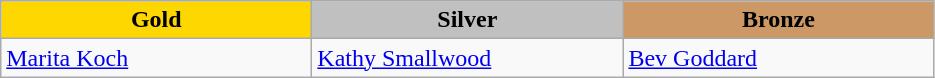<table class="wikitable" style="text-align:left">
<tr align="center">
<td width=200 bgcolor=gold><strong>Gold</strong></td>
<td width=200 bgcolor=silver><strong>Silver</strong></td>
<td width=200 bgcolor=CC9966><strong>Bronze</strong></td>
</tr>
<tr>
<td><a href='#'>Marita Koch</a><br><em></em></td>
<td><a href='#'>Kathy Smallwood</a><br><em></em></td>
<td><a href='#'>Bev Goddard</a><br><em></em></td>
</tr>
</table>
